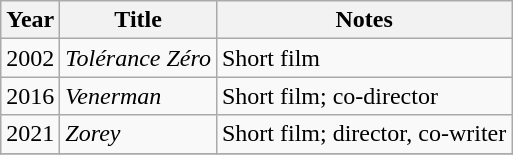<table class="wikitable sortable">
<tr>
<th>Year</th>
<th>Title</th>
<th class="unsortable">Notes</th>
</tr>
<tr>
<td>2002</td>
<td><em>Tolérance Zéro</em></td>
<td>Short film</td>
</tr>
<tr>
<td>2016</td>
<td><em>Venerman</em></td>
<td>Short film; co-director</td>
</tr>
<tr>
<td>2021</td>
<td><em>Zorey</em></td>
<td>Short film; director, co-writer</td>
</tr>
<tr>
</tr>
</table>
